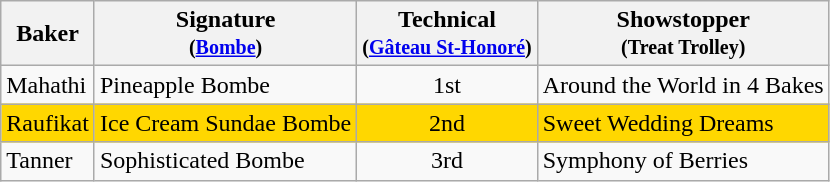<table class="wikitable" style="text-align:center;">
<tr>
<th>Baker</th>
<th>Signature<br><small>(<a href='#'>Bombe</a>)</small></th>
<th>Technical<br><small>(<a href='#'>Gâteau St-Honoré</a>)</small></th>
<th>Showstopper<br><small>(Treat Trolley)</small></th>
</tr>
<tr>
<td align="left">Mahathi</td>
<td align="left">Pineapple Bombe</td>
<td>1st</td>
<td align="left">Around the World in 4 Bakes</td>
</tr>
<tr bgcolor=gold>
<td align="left">Raufikat</td>
<td align="left">Ice Cream Sundae Bombe</td>
<td>2nd</td>
<td align="left">Sweet Wedding Dreams</td>
</tr>
<tr>
<td align="left">Tanner</td>
<td align="left">Sophisticated Bombe</td>
<td>3rd</td>
<td align="left">Symphony of Berries</td>
</tr>
</table>
